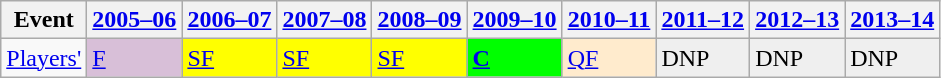<table class="wikitable">
<tr>
<th>Event</th>
<th><a href='#'>2005–06</a></th>
<th><a href='#'>2006–07</a></th>
<th><a href='#'>2007–08</a></th>
<th><a href='#'>2008–09</a></th>
<th><a href='#'>2009–10</a></th>
<th><a href='#'>2010–11</a></th>
<th><a href='#'>2011–12</a></th>
<th><a href='#'>2012–13</a></th>
<th><a href='#'>2013–14</a></th>
</tr>
<tr>
<td><a href='#'>Players'</a></td>
<td style="background:thistle;"><a href='#'>F</a></td>
<td style="background:yellow;"><a href='#'>SF</a></td>
<td style="background:yellow;"><a href='#'>SF</a></td>
<td style="background:yellow;"><a href='#'>SF</a></td>
<td style="background:#0f0;"><strong><a href='#'>C</a></strong></td>
<td style="background:#ffebcd;"><a href='#'>QF</a></td>
<td style="background:#EFEFEF;">DNP</td>
<td style="background:#EFEFEF;">DNP</td>
<td style="background:#EFEFEF;">DNP</td>
</tr>
</table>
